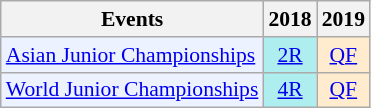<table class="wikitable" style="font-size: 90%; text-align:center">
<tr>
<th>Events</th>
<th>2018</th>
<th>2019</th>
</tr>
<tr>
<td bgcolor="#ECF2FF"; align="left"><a href='#'>Asian Junior Championships</a></td>
<td bgcolor=AFEEEE><a href='#'>2R</a></td>
<td bgcolor=FFEBCD><a href='#'>QF</a></td>
</tr>
<tr>
<td bgcolor="#ECF2FF"; align="left"><a href='#'>World Junior Championships</a></td>
<td bgcolor=AFEEEE><a href='#'>4R</a></td>
<td bgcolor=FFEBCD><a href='#'>QF</a></td>
</tr>
</table>
